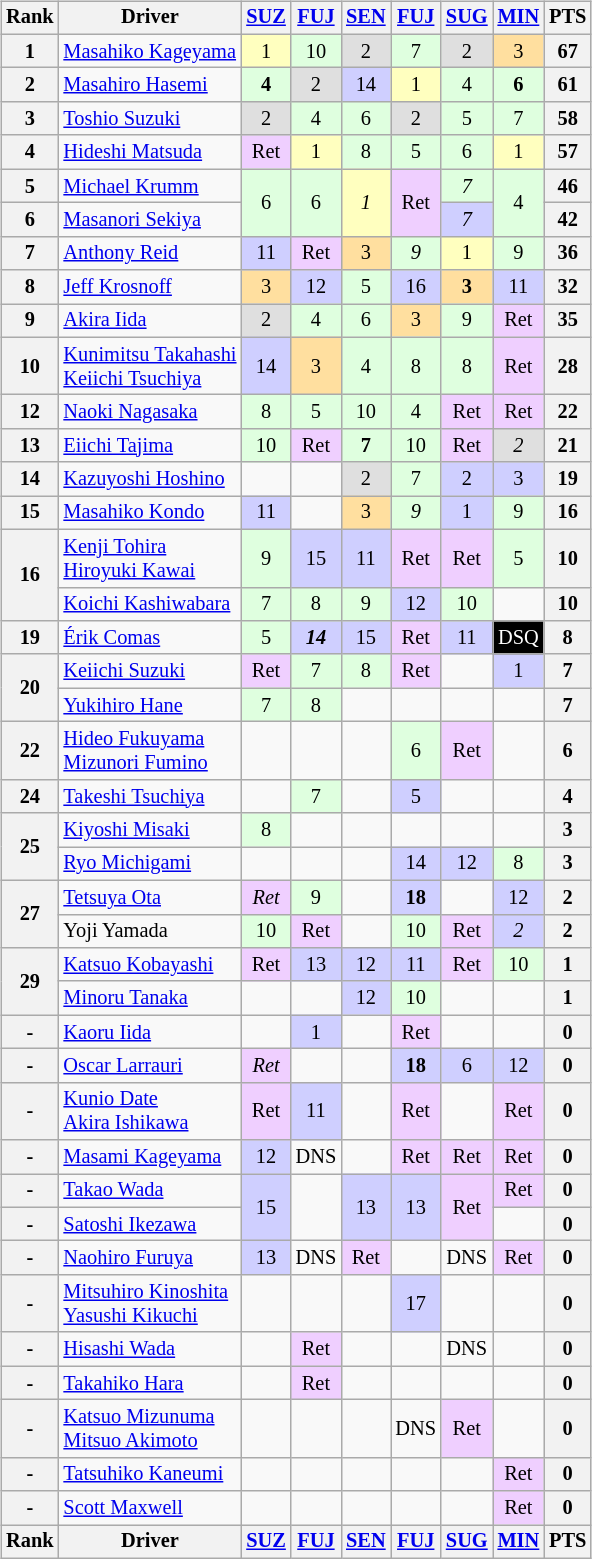<table>
<tr>
<td><br><table class="wikitable" style="font-size:85%; text-align:center">
<tr>
<th>Rank</th>
<th>Driver</th>
<th><a href='#'>SUZ</a><br></th>
<th><a href='#'>FUJ</a><br></th>
<th><a href='#'>SEN</a><br></th>
<th><a href='#'>FUJ</a><br></th>
<th><a href='#'>SUG</a><br></th>
<th><a href='#'>MIN</a><br></th>
<th>PTS</th>
</tr>
<tr>
<th>1</th>
<td align="left"> <a href='#'>Masahiko Kageyama</a></td>
<td style="background:#FFFFBF;">1</td>
<td style="background:#DFFFDF;">10</td>
<td style="background:#DFDFDF;">2</td>
<td style="background:#DFFFDF;">7</td>
<td style="background:#DFDFDF;">2</td>
<td style="background:#FFDF9F;">3</td>
<th>67</th>
</tr>
<tr>
<th>2</th>
<td align="left"> <a href='#'>Masahiro Hasemi</a></td>
<td style="background:#DFFFDF;"><strong>4</strong></td>
<td style="background:#DFDFDF;">2</td>
<td style="background:#CFCFFF;">14</td>
<td style="background:#FFFFBF;">1</td>
<td style="background:#DFFFDF;">4</td>
<td style="background:#DFFFDF;"><strong>6</strong></td>
<th>61</th>
</tr>
<tr>
<th>3</th>
<td align="left"> <a href='#'>Toshio Suzuki</a></td>
<td style="background:#DFDFDF;">2</td>
<td style="background:#DFFFDF;">4</td>
<td style="background:#DFFFDF;">6</td>
<td style="background:#DFDFDF;">2</td>
<td style="background:#DFFFDF;">5</td>
<td style="background:#DFFFDF;">7</td>
<th>58</th>
</tr>
<tr>
<th>4</th>
<td align="left"> <a href='#'>Hideshi Matsuda</a></td>
<td style="background:#EFCFFF;">Ret</td>
<td style="background:#FFFFBF;">1</td>
<td style="background:#DFFFDF;">8</td>
<td style="background:#DFFFDF;">5</td>
<td style="background:#DFFFDF;">6</td>
<td style="background:#FFFFBF;">1</td>
<th>57</th>
</tr>
<tr>
<th>5</th>
<td align="left"> <a href='#'>Michael Krumm</a></td>
<td rowspan="2" style="background:#DFFFDF;">6</td>
<td rowspan="2" style="background:#DFFFDF;">6</td>
<td rowspan="2" style="background:#FFFFBF;"><em>1</em></td>
<td rowspan="2" style="background:#EFCFFF;">Ret</td>
<td style="background:#DFFFDF;"><em>7</em></td>
<td rowspan="2" style="background:#DFFFDF;">4</td>
<th>46</th>
</tr>
<tr>
<th>6</th>
<td align="left"> <a href='#'>Masanori Sekiya</a></td>
<td style="background:#CFCFFF;"><em>7</em></td>
<th>42</th>
</tr>
<tr>
<th>7</th>
<td align="left"> <a href='#'>Anthony Reid</a></td>
<td style="background:#CFCFFF;">11</td>
<td style="background:#EFCFFF;">Ret</td>
<td style="background:#FFDF9F;">3</td>
<td style="background:#DFFFDF;"><em>9</em></td>
<td style="background:#FFFFBF;">1</td>
<td style="background:#DFFFDF;">9</td>
<th>36</th>
</tr>
<tr>
<th>8</th>
<td align="left"> <a href='#'>Jeff Krosnoff</a></td>
<td style="background:#FFDF9F;">3</td>
<td style="background:#CFCFFF;">12</td>
<td style="background:#DFFFDF;">5</td>
<td style="background:#CFCFFF;">16</td>
<td style="background:#FFDF9F;"><strong>3</strong></td>
<td style="background:#CFCFFF;">11</td>
<th>32</th>
</tr>
<tr>
<th>9</th>
<td align="left"> <a href='#'>Akira Iida</a></td>
<td style="background:#DFDFDF;">2</td>
<td style="background:#DFFFDF;">4</td>
<td style="background:#DFFFDF;">6</td>
<td style="background:#FFDF9F;">3</td>
<td style="background:#DFFFDF;">9</td>
<td style="background:#EFCFFF;">Ret</td>
<th>35</th>
</tr>
<tr>
<th>10</th>
<td align="left"> <a href='#'>Kunimitsu Takahashi</a><br> <a href='#'>Keiichi Tsuchiya</a></td>
<td style="background:#CFCFFF;">14</td>
<td style="background:#FFDF9F;">3</td>
<td style="background:#DFFFDF;">4</td>
<td style="background:#DFFFDF;">8</td>
<td style="background:#DFFFDF;">8</td>
<td style="background:#EFCFFF;">Ret</td>
<th>28</th>
</tr>
<tr>
<th>12</th>
<td align="left"> <a href='#'>Naoki Nagasaka</a></td>
<td style="background:#DFFFDF;">8</td>
<td style="background:#DFFFDF;">5</td>
<td style="background:#DFFFDF;">10</td>
<td style="background:#DFFFDF;">4</td>
<td style="background:#EFCFFF;">Ret</td>
<td style="background:#EFCFFF;">Ret</td>
<th>22</th>
</tr>
<tr>
<th>13</th>
<td align="left"> <a href='#'>Eiichi Tajima</a></td>
<td style="background:#DFFFDF;">10</td>
<td style="background:#EFCFFF;">Ret</td>
<td style="background:#DFFFDF;"><strong>7</strong></td>
<td style="background:#DFFFDF;">10</td>
<td style="background:#EFCFFF;">Ret</td>
<td style="background:#DFDFDF;"><em>2</em></td>
<th>21</th>
</tr>
<tr>
<th>14</th>
<td align="left"> <a href='#'>Kazuyoshi Hoshino</a></td>
<td></td>
<td></td>
<td style="background:#DFDFDF;">2</td>
<td style="background:#DFFFDF;">7</td>
<td style="background:#CFCFFF;">2</td>
<td style="background:#CFCFFF;">3</td>
<th>19</th>
</tr>
<tr>
<th>15</th>
<td align="left"> <a href='#'>Masahiko Kondo</a></td>
<td style="background:#CFCFFF;">11</td>
<td></td>
<td style="background:#FFDF9F;">3</td>
<td style="background:#DFFFDF;"><em>9</em></td>
<td style="background:#CFCFFF;">1</td>
<td style="background:#DFFFDF;">9</td>
<th>16</th>
</tr>
<tr>
<th rowspan="2">16</th>
<td align="left"> <a href='#'>Kenji Tohira</a><br> <a href='#'>Hiroyuki Kawai</a></td>
<td style="background:#DFFFDF;">9</td>
<td style="background:#CFCFFF;">15</td>
<td style="background:#CFCFFF;">11</td>
<td style="background:#EFCFFF;">Ret</td>
<td style="background:#EFCFFF;">Ret</td>
<td style="background:#DFFFDF;">5</td>
<th>10</th>
</tr>
<tr>
<td align="left"> <a href='#'>Koichi Kashiwabara</a></td>
<td style="background:#DFFFDF;">7</td>
<td style="background:#DFFFDF;">8</td>
<td style="background:#DFFFDF;">9</td>
<td style="background:#CFCFFF;">12</td>
<td style="background:#DFFFDF;">10</td>
<td></td>
<th>10</th>
</tr>
<tr>
<th>19</th>
<td align="left"> <a href='#'>Érik Comas</a></td>
<td style="background:#DFFFDF;">5</td>
<td style="background:#CFCFFF;"><strong><em>14</em></strong></td>
<td style="background:#CFCFFF;">15</td>
<td style="background:#EFCFFF;">Ret</td>
<td style="background:#CFCFFF;">11</td>
<td style="background:#000000; color:white">DSQ</td>
<th>8</th>
</tr>
<tr>
<th rowspan="2">20</th>
<td align="left"> <a href='#'>Keiichi Suzuki</a></td>
<td style="background:#EFCFFF;">Ret</td>
<td style="background:#DFFFDF;">7</td>
<td style="background:#DFFFDF;">8</td>
<td style="background:#EFCFFF;">Ret</td>
<td></td>
<td style="background:#CFCFFF;">1</td>
<th>7</th>
</tr>
<tr>
<td align="left"> <a href='#'>Yukihiro Hane</a></td>
<td style="background:#DFFFDF;">7</td>
<td style="background:#DFFFDF;">8</td>
<td></td>
<td></td>
<td></td>
<td></td>
<th>7</th>
</tr>
<tr>
<th>22</th>
<td align="left"> <a href='#'>Hideo Fukuyama</a> <br> <a href='#'>Mizunori Fumino</a></td>
<td></td>
<td></td>
<td></td>
<td style="background:#DFFFDF;">6</td>
<td style="background:#EFCFFF;">Ret</td>
<td></td>
<th>6</th>
</tr>
<tr>
<th>24</th>
<td align="left"> <a href='#'>Takeshi Tsuchiya</a></td>
<td></td>
<td style="background:#DFFFDF;">7</td>
<td></td>
<td style="background:#CFCFFF;">5</td>
<td></td>
<td></td>
<th>4</th>
</tr>
<tr>
<th rowspan="2">25</th>
<td align="left"> <a href='#'>Kiyoshi Misaki</a></td>
<td style="background:#DFFFDF;">8</td>
<td></td>
<td></td>
<td></td>
<td></td>
<td></td>
<th>3</th>
</tr>
<tr>
<td align="left"> <a href='#'>Ryo Michigami</a></td>
<td></td>
<td></td>
<td></td>
<td style="background:#CFCFFF;">14</td>
<td style="background:#CFCFFF;">12</td>
<td style="background:#DFFFDF;">8</td>
<th>3</th>
</tr>
<tr>
<th rowspan="2">27</th>
<td align="left"> <a href='#'>Tetsuya Ota</a></td>
<td style="background:#EFCFFF;"><em>Ret</em></td>
<td style="background:#DFFFDF;">9</td>
<td></td>
<td style="background:#CFCFFF;"><strong>18</strong></td>
<td></td>
<td style="background:#CFCFFF;">12</td>
<th>2</th>
</tr>
<tr>
<td align="left"> Yoji Yamada</td>
<td style="background:#DFFFDF;">10</td>
<td style="background:#EFCFFF;">Ret</td>
<td></td>
<td style="background:#DFFFDF;">10</td>
<td style="background:#EFCFFF;">Ret</td>
<td style="background:#CFCFFF;"><em>2</em></td>
<th>2</th>
</tr>
<tr>
<th rowspan="2">29</th>
<td align="left"> <a href='#'>Katsuo Kobayashi</a></td>
<td style="background:#EFCFFF;">Ret</td>
<td style="background:#CFCFFF;">13</td>
<td style="background:#CFCFFF;">12</td>
<td style="background:#CFCFFF;">11</td>
<td style="background:#EFCFFF;">Ret</td>
<td style="background:#DFFFDF;">10</td>
<th>1</th>
</tr>
<tr>
<td align="left"> <a href='#'>Minoru Tanaka</a></td>
<td></td>
<td></td>
<td style="background:#CFCFFF;">12</td>
<td style="background:#DFFFDF;">10</td>
<td></td>
<td></td>
<th>1</th>
</tr>
<tr>
<th>-</th>
<td align="left"> <a href='#'>Kaoru Iida</a></td>
<td></td>
<td style="background:#CFCFFF;">1</td>
<td></td>
<td style="background:#EFCFFF;">Ret</td>
<td></td>
<td></td>
<th>0</th>
</tr>
<tr>
<th>-</th>
<td align="left"> <a href='#'>Oscar Larrauri</a></td>
<td style="background:#EFCFFF;"><em>Ret</em></td>
<td></td>
<td></td>
<td style="background:#CFCFFF;"><strong>18</strong></td>
<td style="background:#CFCFFF;">6</td>
<td style="background:#CFCFFF;">12</td>
<th>0</th>
</tr>
<tr>
<th>-</th>
<td align="left"> <a href='#'>Kunio Date</a> <br> <a href='#'>Akira Ishikawa</a></td>
<td style="background:#EFCFFF;">Ret</td>
<td style="background:#CFCFFF;">11</td>
<td></td>
<td style="background:#EFCFFF;">Ret</td>
<td></td>
<td style="background:#EFCFFF;">Ret</td>
<th>0</th>
</tr>
<tr>
<th>-</th>
<td align="left"> <a href='#'>Masami Kageyama</a></td>
<td style="background:#CFCFFF;">12</td>
<td>DNS</td>
<td></td>
<td bgcolor="#EFCFFF">Ret</td>
<td bgcolor="#EFCFFF">Ret</td>
<td bgcolor="#EFCFFF">Ret</td>
<th>0</th>
</tr>
<tr>
<th>-</th>
<td align="left"> <a href='#'>Takao Wada</a></td>
<td rowspan="2" style="background:#CFCFFF;">15</td>
<td rowspan="2"></td>
<td rowspan="2" style="background:#CFCFFF;">13</td>
<td rowspan="2" style="background:#CFCFFF;">13</td>
<td rowspan="2" style="background:#EFCFFF;">Ret</td>
<td style="background:#EFCFFF;">Ret</td>
<th>0</th>
</tr>
<tr>
<th>-</th>
<td align="left"> <a href='#'>Satoshi Ikezawa</a></td>
<td></td>
<th>0</th>
</tr>
<tr>
<th>-</th>
<td align="left"> <a href='#'>Naohiro Furuya</a></td>
<td style="background:#CFCFFF;">13</td>
<td>DNS</td>
<td style="background:#EFCFFF;">Ret</td>
<td></td>
<td>DNS</td>
<td style="background:#EFCFFF;">Ret</td>
<th>0</th>
</tr>
<tr>
<th>-</th>
<td align="left"> <a href='#'>Mitsuhiro Kinoshita</a> <br> <a href='#'>Yasushi Kikuchi</a></td>
<td></td>
<td></td>
<td></td>
<td style="background:#CFCFFF;">17</td>
<td></td>
<td></td>
<th>0</th>
</tr>
<tr>
<th>-</th>
<td align="left"> <a href='#'>Hisashi Wada</a></td>
<td></td>
<td style="background:#EFCFFF;">Ret</td>
<td></td>
<td></td>
<td>DNS</td>
<td></td>
<th>0</th>
</tr>
<tr>
<th>-</th>
<td align="left"> <a href='#'>Takahiko Hara</a></td>
<td></td>
<td style="background:#EFCFFF;">Ret</td>
<td></td>
<td></td>
<td></td>
<td></td>
<th>0</th>
</tr>
<tr>
<th>-</th>
<td align="left"> <a href='#'>Katsuo Mizunuma</a> <br> <a href='#'>Mitsuo Akimoto</a></td>
<td></td>
<td></td>
<td></td>
<td>DNS</td>
<td style="background:#EFCFFF;">Ret</td>
<td></td>
<th>0</th>
</tr>
<tr>
<th>-</th>
<td align="left"> <a href='#'>Tatsuhiko Kaneumi</a></td>
<td></td>
<td></td>
<td></td>
<td></td>
<td></td>
<td style="background:#EFCFFF;">Ret</td>
<th>0</th>
</tr>
<tr>
<th>-</th>
<td align="left"> <a href='#'>Scott Maxwell</a></td>
<td></td>
<td></td>
<td></td>
<td></td>
<td></td>
<td style="background:#EFCFFF;">Ret</td>
<th>0</th>
</tr>
<tr>
<th>Rank</th>
<th>Driver</th>
<th><a href='#'>SUZ</a><br></th>
<th><a href='#'>FUJ</a><br></th>
<th><a href='#'>SEN</a><br></th>
<th><a href='#'>FUJ</a><br></th>
<th><a href='#'>SUG</a><br></th>
<th><a href='#'>MIN</a><br></th>
<th>PTS</th>
</tr>
</table>
</td>
<td valign="top"><br></td>
</tr>
</table>
